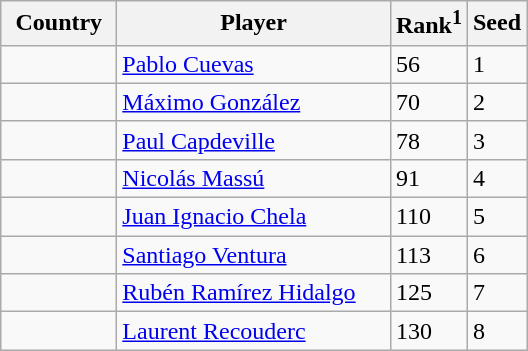<table class="sortable wikitable">
<tr>
<th width="70">Country</th>
<th width="175">Player</th>
<th>Rank<sup>1</sup></th>
<th>Seed</th>
</tr>
<tr>
<td></td>
<td><a href='#'>Pablo Cuevas</a></td>
<td>56</td>
<td>1</td>
</tr>
<tr>
<td></td>
<td><a href='#'>Máximo González</a></td>
<td>70</td>
<td>2</td>
</tr>
<tr>
<td></td>
<td><a href='#'>Paul Capdeville</a></td>
<td>78</td>
<td>3</td>
</tr>
<tr>
<td></td>
<td><a href='#'>Nicolás Massú</a></td>
<td>91</td>
<td>4</td>
</tr>
<tr>
<td></td>
<td><a href='#'>Juan Ignacio Chela</a></td>
<td>110</td>
<td>5</td>
</tr>
<tr>
<td></td>
<td><a href='#'>Santiago Ventura</a></td>
<td>113</td>
<td>6</td>
</tr>
<tr>
<td></td>
<td><a href='#'>Rubén Ramírez Hidalgo</a></td>
<td>125</td>
<td>7</td>
</tr>
<tr>
<td></td>
<td><a href='#'>Laurent Recouderc</a></td>
<td>130</td>
<td>8</td>
</tr>
</table>
